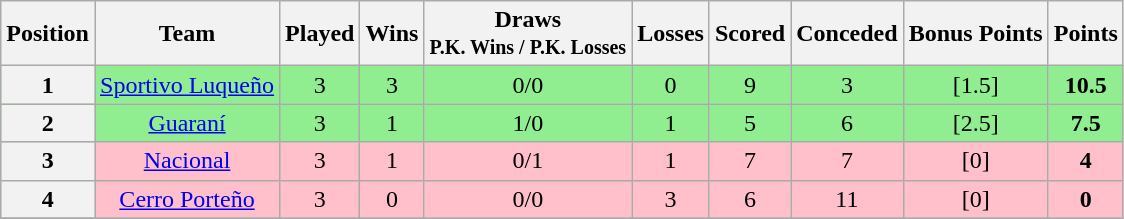<table class="wikitable" style="text-align:center">
<tr>
<th>Position</th>
<th>Team</th>
<th>Played</th>
<th>Wins</th>
<th>Draws<br><small>P.K. Wins / P.K. Losses</small></th>
<th>Losses</th>
<th>Scored</th>
<th>Conceded</th>
<th>Bonus Points</th>
<th>Points</th>
</tr>
<tr bgcolor="lightgreen">
<th>1</th>
<td><a href='#'>Sportivo Luqueño</a></td>
<td>3</td>
<td>3</td>
<td>0/0</td>
<td>0</td>
<td>9</td>
<td>3</td>
<td>[1.5]</td>
<td><strong>10.5</strong></td>
</tr>
<tr bgcolor="lightgreen">
<th>2</th>
<td><a href='#'>Guaraní</a></td>
<td>3</td>
<td>1</td>
<td>1/0</td>
<td>1</td>
<td>5</td>
<td>6</td>
<td>[2.5]</td>
<td><strong>7.5</strong></td>
</tr>
<tr bgcolor="pink">
<th>3</th>
<td><a href='#'>Nacional</a></td>
<td>3</td>
<td>1</td>
<td>0/1</td>
<td>1</td>
<td>7</td>
<td>7</td>
<td>[0]</td>
<td><strong>4</strong></td>
</tr>
<tr bgcolor="pink">
<th>4</th>
<td><a href='#'>Cerro Porteño</a></td>
<td>3</td>
<td>0</td>
<td>0/0</td>
<td>3</td>
<td>6</td>
<td>11</td>
<td>[0]</td>
<td><strong>0</strong></td>
</tr>
<tr>
</tr>
</table>
